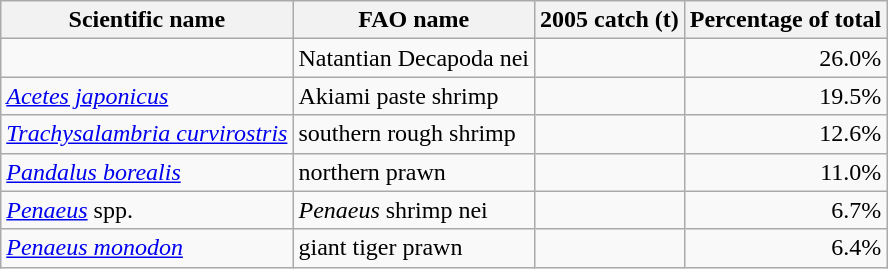<table class="wikitable sortable">
<tr>
<th>Scientific name</th>
<th>FAO name</th>
<th>2005 catch (t)</th>
<th>Percentage of total</th>
</tr>
<tr>
<td></td>
<td>Natantian Decapoda nei</td>
<td align="right"></td>
<td align="right">26.0%</td>
</tr>
<tr>
<td><em><a href='#'>Acetes japonicus</a></em></td>
<td>Akiami paste shrimp</td>
<td align="right"></td>
<td align="right">19.5%</td>
</tr>
<tr>
<td><em><a href='#'>Trachysalambria curvirostris</a></em></td>
<td>southern rough shrimp</td>
<td align="right"></td>
<td align="right">12.6%</td>
</tr>
<tr>
<td><em><a href='#'>Pandalus borealis</a></em></td>
<td>northern prawn</td>
<td align="right"></td>
<td align="right">11.0%</td>
</tr>
<tr>
<td><em><a href='#'>Penaeus</a></em> spp.</td>
<td><em>Penaeus</em> shrimp nei</td>
<td align="right"></td>
<td align="right">6.7%</td>
</tr>
<tr>
<td><em><a href='#'>Penaeus monodon</a></em></td>
<td>giant tiger prawn</td>
<td align="right"></td>
<td align="right">6.4%</td>
</tr>
</table>
